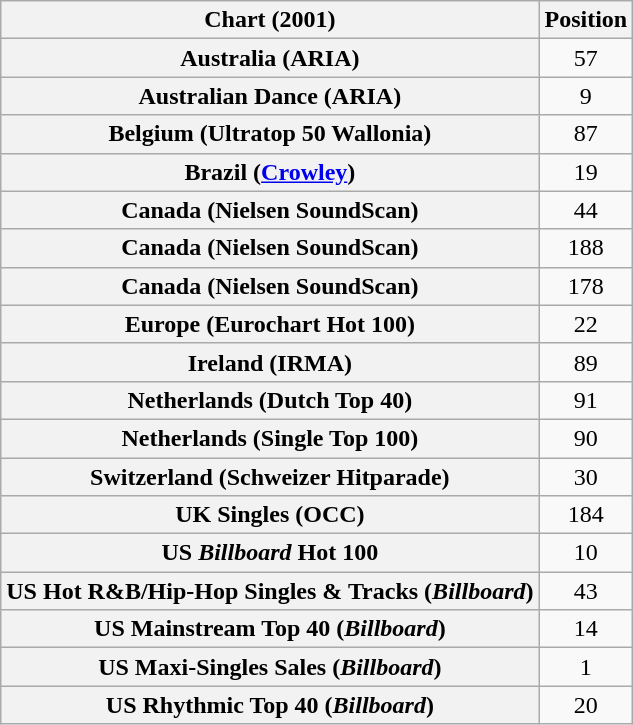<table class="wikitable sortable plainrowheaders" style="text-align:center">
<tr>
<th scope="col">Chart (2001)</th>
<th scope="col">Position</th>
</tr>
<tr>
<th scope="row">Australia (ARIA)</th>
<td>57</td>
</tr>
<tr>
<th scope="row">Australian Dance (ARIA)</th>
<td>9</td>
</tr>
<tr>
<th scope="row">Belgium (Ultratop 50 Wallonia)</th>
<td>87</td>
</tr>
<tr>
<th scope="row">Brazil (<a href='#'>Crowley</a>)</th>
<td>19</td>
</tr>
<tr>
<th scope="row">Canada (Nielsen SoundScan)</th>
<td>44</td>
</tr>
<tr>
<th scope="row">Canada (Nielsen SoundScan)<br></th>
<td>188</td>
</tr>
<tr>
<th scope="row">Canada (Nielsen SoundScan)<br></th>
<td>178</td>
</tr>
<tr>
<th scope="row">Europe (Eurochart Hot 100)</th>
<td>22</td>
</tr>
<tr>
<th scope="row">Ireland (IRMA)</th>
<td>89</td>
</tr>
<tr>
<th scope="row">Netherlands (Dutch Top 40)</th>
<td>91</td>
</tr>
<tr>
<th scope="row">Netherlands (Single Top 100)</th>
<td>90</td>
</tr>
<tr>
<th scope="row">Switzerland (Schweizer Hitparade)</th>
<td>30</td>
</tr>
<tr>
<th scope="row">UK Singles (OCC)</th>
<td>184</td>
</tr>
<tr>
<th scope="row">US <em>Billboard</em> Hot 100</th>
<td>10</td>
</tr>
<tr>
<th scope="row">US Hot R&B/Hip-Hop Singles & Tracks (<em>Billboard</em>)</th>
<td>43</td>
</tr>
<tr>
<th scope="row">US Mainstream Top 40 (<em>Billboard</em>)</th>
<td>14</td>
</tr>
<tr>
<th scope="row">US Maxi-Singles Sales (<em>Billboard</em>)</th>
<td>1</td>
</tr>
<tr>
<th scope="row">US Rhythmic Top 40 (<em>Billboard</em>)</th>
<td>20</td>
</tr>
</table>
